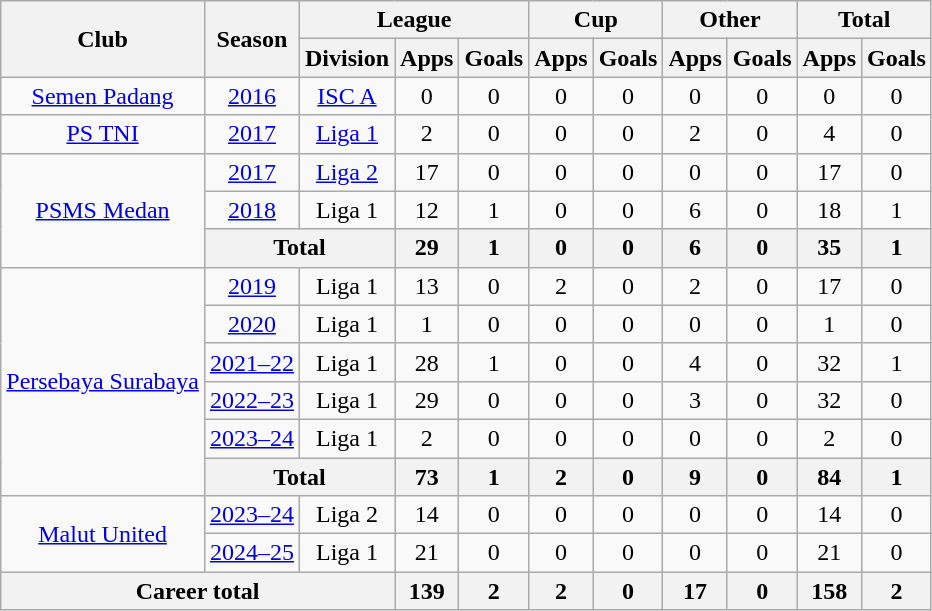<table class="wikitable" style="text-align: center">
<tr>
<th rowspan="2">Club</th>
<th rowspan="2">Season</th>
<th colspan="3">League</th>
<th colspan="2">Cup</th>
<th colspan="2">Other</th>
<th colspan="2">Total</th>
</tr>
<tr>
<th>Division</th>
<th>Apps</th>
<th>Goals</th>
<th>Apps</th>
<th>Goals</th>
<th>Apps</th>
<th>Goals</th>
<th>Apps</th>
<th>Goals</th>
</tr>
<tr>
<td rowspan="1"><a href='#'>Semen Padang</a></td>
<td><a href='#'>2016</a></td>
<td><a href='#'>ISC A</a></td>
<td>0</td>
<td>0</td>
<td>0</td>
<td>0</td>
<td>0</td>
<td>0</td>
<td>0</td>
<td>0</td>
</tr>
<tr>
<td rowspan="1"><a href='#'>PS TNI</a></td>
<td><a href='#'>2017</a></td>
<td rowspan="1"><a href='#'>Liga 1</a></td>
<td>2</td>
<td>0</td>
<td>0</td>
<td>0</td>
<td>2</td>
<td>0</td>
<td>4</td>
<td>0</td>
</tr>
<tr>
<td rowspan="3"><a href='#'>PSMS Medan</a></td>
<td><a href='#'>2017</a></td>
<td rowspan="1"><a href='#'>Liga 2</a></td>
<td>17</td>
<td>0</td>
<td>0</td>
<td>0</td>
<td>0</td>
<td>0</td>
<td>17</td>
<td>0</td>
</tr>
<tr>
<td><a href='#'>2018</a></td>
<td rowspan="1">Liga 1</td>
<td>12</td>
<td>1</td>
<td>0</td>
<td>0</td>
<td>6</td>
<td>0</td>
<td>18</td>
<td>1</td>
</tr>
<tr>
<th colspan="2">Total</th>
<th>29</th>
<th>1</th>
<th>0</th>
<th>0</th>
<th>6</th>
<th>0</th>
<th>35</th>
<th>1</th>
</tr>
<tr>
<td rowspan="6"><a href='#'>Persebaya Surabaya</a></td>
<td><a href='#'>2019</a></td>
<td rowspan="1">Liga 1</td>
<td>13</td>
<td>0</td>
<td>2</td>
<td>0</td>
<td>2</td>
<td>0</td>
<td>17</td>
<td>0</td>
</tr>
<tr>
<td><a href='#'>2020</a></td>
<td rowspan="1">Liga 1</td>
<td>1</td>
<td>0</td>
<td>0</td>
<td>0</td>
<td>0</td>
<td>0</td>
<td>1</td>
<td>0</td>
</tr>
<tr>
<td><a href='#'>2021–22</a></td>
<td rowspan="1">Liga 1</td>
<td>28</td>
<td>1</td>
<td>0</td>
<td>0</td>
<td>4</td>
<td>0</td>
<td>32</td>
<td>1</td>
</tr>
<tr>
<td><a href='#'>2022–23</a></td>
<td>Liga 1</td>
<td>29</td>
<td>0</td>
<td>0</td>
<td>0</td>
<td>3</td>
<td>0</td>
<td>32</td>
<td>0</td>
</tr>
<tr>
<td><a href='#'>2023–24</a></td>
<td rowspan="1">Liga 1</td>
<td>2</td>
<td>0</td>
<td>0</td>
<td>0</td>
<td>0</td>
<td>0</td>
<td>2</td>
<td>0</td>
</tr>
<tr>
<th colspan="2">Total</th>
<th>73</th>
<th>1</th>
<th>2</th>
<th>0</th>
<th>9</th>
<th>0</th>
<th>84</th>
<th>1</th>
</tr>
<tr>
<td rowspan="2"><a href='#'>Malut United</a></td>
<td><a href='#'>2023–24</a></td>
<td rowspan="1">Liga 2</td>
<td>14</td>
<td>0</td>
<td>0</td>
<td>0</td>
<td>0</td>
<td>0</td>
<td>14</td>
<td>0</td>
</tr>
<tr>
<td><a href='#'>2024–25</a></td>
<td rowspan="1" valign="center">Liga 1</td>
<td>21</td>
<td>0</td>
<td>0</td>
<td>0</td>
<td>0</td>
<td>0</td>
<td>21</td>
<td>0</td>
</tr>
<tr>
<th colspan=3>Career total</th>
<th>139</th>
<th>2</th>
<th>2</th>
<th>0</th>
<th>17</th>
<th>0</th>
<th>158</th>
<th>2</th>
</tr>
</table>
